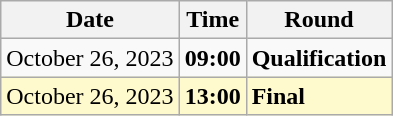<table class="wikitable">
<tr>
<th>Date</th>
<th>Time</th>
<th>Round</th>
</tr>
<tr>
<td>October 26, 2023</td>
<td><strong>09:00</strong></td>
<td><strong>Qualification</strong></td>
</tr>
<tr style=background:lemonchiffon>
<td>October 26, 2023</td>
<td><strong>13:00</strong></td>
<td><strong>Final </strong></td>
</tr>
</table>
